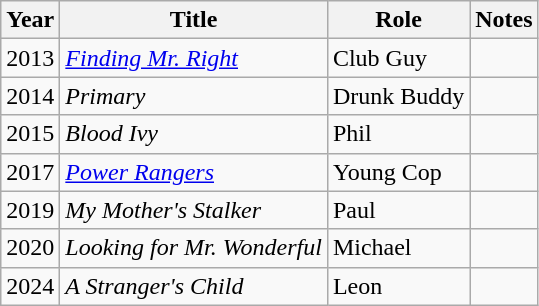<table class="wikitable sortable">
<tr>
<th>Year</th>
<th>Title</th>
<th>Role</th>
<th class="unsortable">Notes</th>
</tr>
<tr>
<td>2013</td>
<td><em><a href='#'>Finding Mr. Right</a></em></td>
<td>Club Guy</td>
<td></td>
</tr>
<tr>
<td>2014</td>
<td><em>Primary</em></td>
<td>Drunk Buddy</td>
<td></td>
</tr>
<tr>
<td>2015</td>
<td><em>Blood Ivy</em></td>
<td>Phil</td>
<td></td>
</tr>
<tr>
<td>2017</td>
<td><em><a href='#'>Power Rangers</a></em></td>
<td>Young Cop</td>
<td></td>
</tr>
<tr>
<td>2019</td>
<td><em>My Mother's Stalker</em></td>
<td>Paul</td>
<td></td>
</tr>
<tr>
<td>2020</td>
<td><em>Looking for Mr. Wonderful</em></td>
<td>Michael</td>
<td></td>
</tr>
<tr>
<td>2024</td>
<td><em>A Stranger's Child</em></td>
<td>Leon</td>
<td></td>
</tr>
</table>
